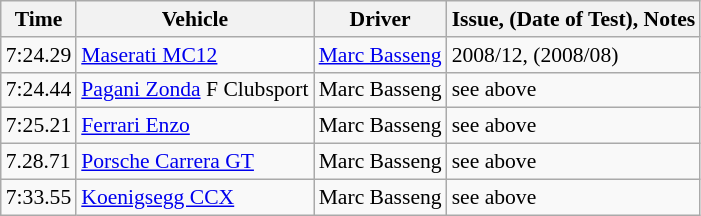<table class="wikitable sortable" style="font-size: 90%;">
<tr>
<th>Time</th>
<th>Vehicle</th>
<th>Driver</th>
<th>Issue, (Date of Test), Notes</th>
</tr>
<tr>
<td>7:24.29</td>
<td><a href='#'>Maserati MC12</a></td>
<td><a href='#'>Marc Basseng</a></td>
<td>2008/12, (2008/08)</td>
</tr>
<tr>
<td>7:24.44</td>
<td><a href='#'>Pagani Zonda</a> F Clubsport</td>
<td>Marc Basseng</td>
<td>see above</td>
</tr>
<tr>
<td>7:25.21</td>
<td><a href='#'>Ferrari Enzo</a></td>
<td>Marc Basseng</td>
<td>see above</td>
</tr>
<tr>
<td>7.28.71</td>
<td><a href='#'>Porsche Carrera GT</a></td>
<td>Marc Basseng</td>
<td>see above</td>
</tr>
<tr>
<td>7:33.55</td>
<td><a href='#'>Koenigsegg CCX</a></td>
<td>Marc Basseng</td>
<td>see above</td>
</tr>
</table>
